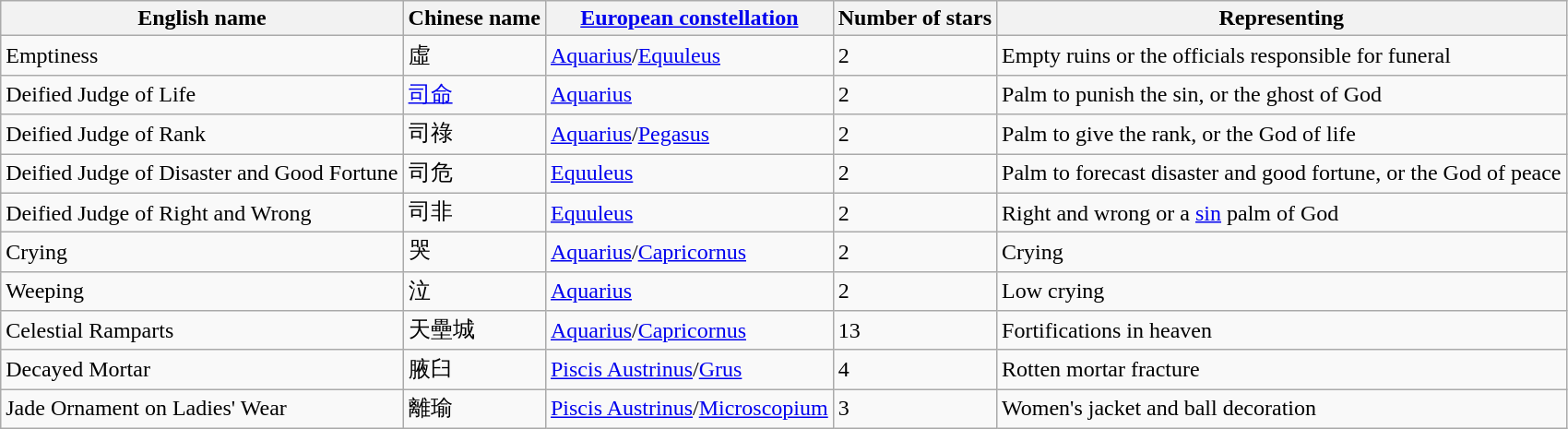<table class="wikitable">
<tr>
<th>English name</th>
<th>Chinese name</th>
<th><a href='#'>European constellation</a></th>
<th>Number of stars</th>
<th>Representing</th>
</tr>
<tr>
<td>Emptiness</td>
<td>虛</td>
<td><a href='#'>Aquarius</a>/<a href='#'>Equuleus</a></td>
<td>2</td>
<td>Empty ruins or the officials responsible for funeral</td>
</tr>
<tr>
<td>Deified Judge of Life</td>
<td><a href='#'>司命</a></td>
<td><a href='#'>Aquarius</a></td>
<td>2</td>
<td>Palm to punish the sin, or the ghost of God</td>
</tr>
<tr>
<td>Deified Judge of Rank</td>
<td>司祿</td>
<td><a href='#'>Aquarius</a>/<a href='#'>Pegasus</a></td>
<td>2</td>
<td>Palm to give the rank, or the God of life</td>
</tr>
<tr>
<td>Deified Judge of Disaster and Good Fortune</td>
<td>司危</td>
<td><a href='#'>Equuleus</a></td>
<td>2</td>
<td>Palm to forecast disaster and good fortune, or the God of peace</td>
</tr>
<tr>
<td>Deified Judge of Right and Wrong</td>
<td>司非</td>
<td><a href='#'>Equuleus</a></td>
<td>2</td>
<td>Right and wrong or a <a href='#'>sin</a> palm of God</td>
</tr>
<tr>
<td>Crying</td>
<td>哭</td>
<td><a href='#'>Aquarius</a>/<a href='#'>Capricornus</a></td>
<td>2</td>
<td>Crying</td>
</tr>
<tr>
<td>Weeping</td>
<td>泣</td>
<td><a href='#'>Aquarius</a></td>
<td>2</td>
<td>Low crying</td>
</tr>
<tr>
<td>Celestial Ramparts</td>
<td>天壘城</td>
<td><a href='#'>Aquarius</a>/<a href='#'>Capricornus</a></td>
<td>13</td>
<td>Fortifications in heaven</td>
</tr>
<tr>
<td>Decayed Mortar</td>
<td>腋臼</td>
<td><a href='#'>Piscis Austrinus</a>/<a href='#'>Grus</a></td>
<td>4</td>
<td>Rotten mortar fracture</td>
</tr>
<tr>
<td>Jade Ornament on Ladies' Wear</td>
<td>離瑜</td>
<td><a href='#'>Piscis Austrinus</a>/<a href='#'>Microscopium</a></td>
<td>3</td>
<td>Women's jacket and ball decoration</td>
</tr>
</table>
